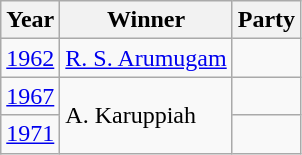<table class="wikitable sortable">
<tr>
<th>Year</th>
<th>Winner</th>
<th colspan="2">Party</th>
</tr>
<tr>
<td><a href='#'>1962</a></td>
<td><a href='#'>R. S. Arumugam</a></td>
<td></td>
</tr>
<tr>
<td><a href='#'>1967</a></td>
<td rowspan=2>A. Karuppiah</td>
<td></td>
</tr>
<tr>
<td><a href='#'>1971</a></td>
</tr>
</table>
